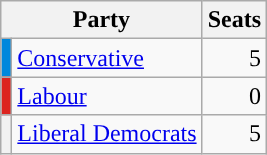<table class="wikitable">
<tr>
<th colspan=2>Party</th>
<th>Seats</th>
</tr>
<tr>
<th style="background-color: #0087DC"></th>
<td><a href='#'>Conservative</a></td>
<td align=right>5</td>
</tr>
<tr>
<th style="background-color: #DC241f"></th>
<td><a href='#'>Labour</a></td>
<td align=right>0</td>
</tr>
<tr>
<th style="background-color: "></th>
<td><a href='#'>Liberal Democrats</a></td>
<td align=right>5</td>
</tr>
</table>
